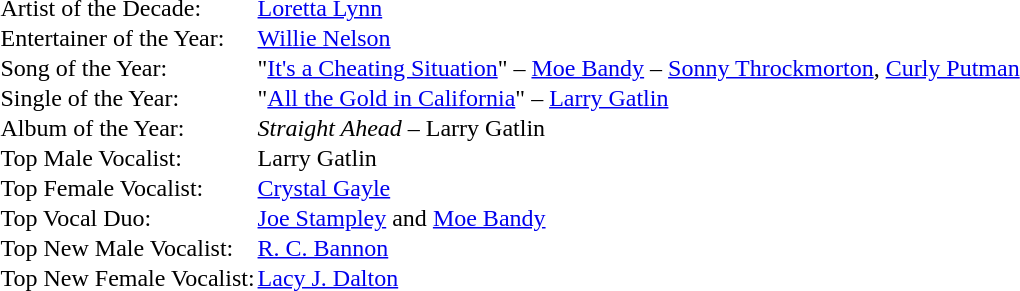<table cellspacing="0" border="0" cellpadding="1">
<tr>
<td>Artist of the Decade:</td>
<td><a href='#'>Loretta Lynn</a></td>
</tr>
<tr>
<td>Entertainer of the Year:</td>
<td><a href='#'>Willie Nelson</a></td>
</tr>
<tr>
<td>Song of the Year:</td>
<td>"<a href='#'>It's a Cheating Situation</a>" – <a href='#'>Moe Bandy</a> – <a href='#'>Sonny Throckmorton</a>, <a href='#'>Curly Putman</a></td>
</tr>
<tr>
<td>Single of the Year:</td>
<td>"<a href='#'>All the Gold in California</a>" – <a href='#'>Larry Gatlin</a></td>
</tr>
<tr>
<td>Album of the Year:</td>
<td><em>Straight Ahead</em> – Larry Gatlin</td>
</tr>
<tr>
<td>Top Male Vocalist:</td>
<td>Larry Gatlin</td>
</tr>
<tr>
<td>Top Female Vocalist:</td>
<td><a href='#'>Crystal Gayle</a></td>
</tr>
<tr>
<td>Top Vocal Duo:</td>
<td><a href='#'>Joe Stampley</a> and <a href='#'>Moe Bandy</a></td>
</tr>
<tr>
<td>Top New Male Vocalist:</td>
<td><a href='#'>R. C. Bannon</a></td>
</tr>
<tr>
<td>Top New Female Vocalist:</td>
<td><a href='#'>Lacy J. Dalton</a></td>
</tr>
</table>
